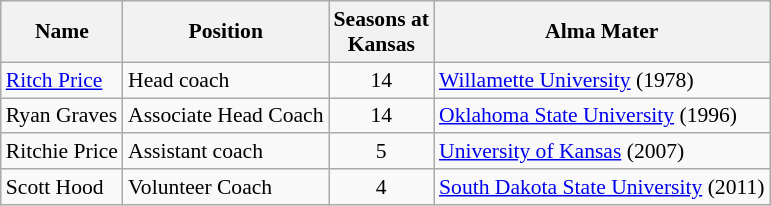<table class="wikitable" border="1" style="font-size:90%;">
<tr>
<th>Name</th>
<th>Position</th>
<th>Seasons at<br>Kansas</th>
<th>Alma Mater</th>
</tr>
<tr>
<td><a href='#'>Ritch Price</a></td>
<td>Head coach</td>
<td align=center>14</td>
<td><a href='#'>Willamette University</a> (1978)</td>
</tr>
<tr>
<td>Ryan Graves</td>
<td>Associate Head Coach</td>
<td align=center>14</td>
<td><a href='#'>Oklahoma State University</a> (1996)</td>
</tr>
<tr>
<td>Ritchie Price</td>
<td>Assistant coach</td>
<td align=center>5</td>
<td><a href='#'>University of Kansas</a> (2007)</td>
</tr>
<tr>
<td>Scott Hood</td>
<td>Volunteer Coach</td>
<td align=center>4</td>
<td><a href='#'>South Dakota State University</a> (2011)</td>
</tr>
</table>
